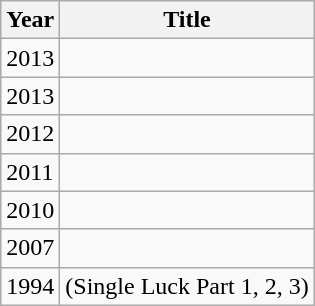<table class="wikitable">
<tr>
<th>Year</th>
<th>Title</th>
</tr>
<tr>
<td>2013</td>
<td></td>
</tr>
<tr>
<td>2013</td>
<td></td>
</tr>
<tr>
<td>2012</td>
<td></td>
</tr>
<tr>
<td>2011</td>
<td></td>
</tr>
<tr>
<td>2010</td>
<td></td>
</tr>
<tr>
<td>2007</td>
<td></td>
</tr>
<tr>
<td>1994</td>
<td> (Single Luck Part 1, 2, 3)</td>
</tr>
</table>
